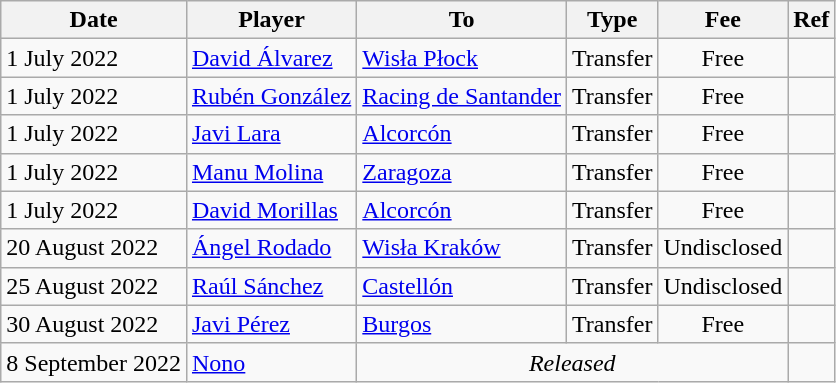<table class="wikitable">
<tr>
<th>Date</th>
<th>Player</th>
<th>To</th>
<th>Type</th>
<th>Fee</th>
<th>Ref</th>
</tr>
<tr>
<td>1 July 2022</td>
<td> <a href='#'>David Álvarez</a></td>
<td> <a href='#'>Wisła Płock</a></td>
<td align=center>Transfer</td>
<td align=center>Free</td>
<td align=center></td>
</tr>
<tr>
<td>1 July 2022</td>
<td> <a href='#'>Rubén González</a></td>
<td><a href='#'>Racing de Santander</a></td>
<td align=center>Transfer</td>
<td align=center>Free</td>
<td align=center></td>
</tr>
<tr>
<td>1 July 2022</td>
<td> <a href='#'>Javi Lara</a></td>
<td><a href='#'>Alcorcón</a></td>
<td align=center>Transfer</td>
<td align=center>Free</td>
<td align=center></td>
</tr>
<tr>
<td>1 July 2022</td>
<td> <a href='#'>Manu Molina</a></td>
<td><a href='#'>Zaragoza</a></td>
<td align=center>Transfer</td>
<td align=center>Free</td>
<td align=center></td>
</tr>
<tr>
<td>1 July 2022</td>
<td> <a href='#'>David Morillas</a></td>
<td><a href='#'>Alcorcón</a></td>
<td align=center>Transfer</td>
<td align=center>Free</td>
<td align=center></td>
</tr>
<tr>
<td>20 August 2022</td>
<td> <a href='#'>Ángel Rodado</a></td>
<td> <a href='#'>Wisła Kraków</a></td>
<td align=center>Transfer</td>
<td align=center>Undisclosed</td>
<td align=center></td>
</tr>
<tr>
<td>25 August 2022</td>
<td> <a href='#'>Raúl Sánchez</a></td>
<td><a href='#'>Castellón</a></td>
<td align=center>Transfer</td>
<td align=center>Undisclosed</td>
<td align=center></td>
</tr>
<tr>
<td>30 August 2022</td>
<td> <a href='#'>Javi Pérez</a></td>
<td><a href='#'>Burgos</a></td>
<td align=center>Transfer</td>
<td align=center>Free</td>
<td align=center></td>
</tr>
<tr>
<td>8 September 2022</td>
<td> <a href='#'>Nono</a></td>
<td colspan=3 align=center><em>Released</em></td>
<td align=center></td>
</tr>
</table>
